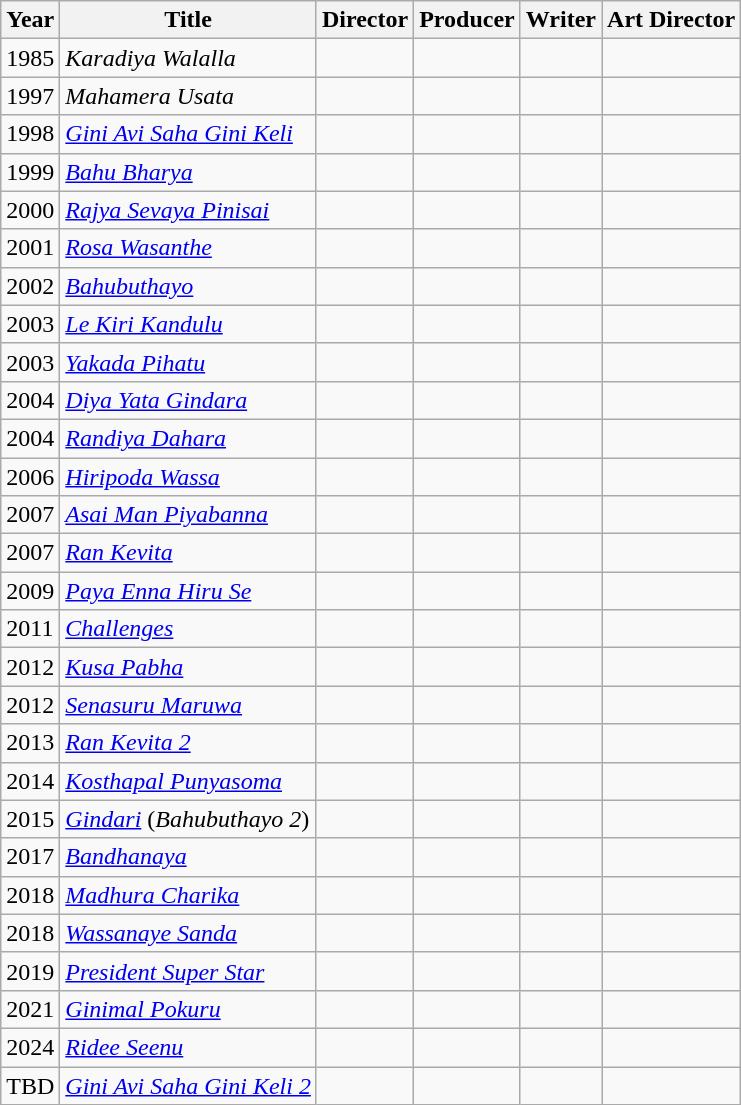<table class="wikitable sortable">
<tr>
<th>Year</th>
<th>Title</th>
<th>Director</th>
<th>Producer</th>
<th>Writer</th>
<th>Art Director</th>
</tr>
<tr>
<td>1985</td>
<td><em>Karadiya Walalla</em></td>
<td></td>
<td></td>
<td></td>
<td></td>
</tr>
<tr>
<td>1997</td>
<td><em>Mahamera Usata</em></td>
<td></td>
<td></td>
<td></td>
<td></td>
</tr>
<tr>
<td>1998</td>
<td><em><a href='#'>Gini Avi Saha Gini Keli</a></em></td>
<td></td>
<td></td>
<td></td>
<td></td>
</tr>
<tr>
<td>1999</td>
<td><em><a href='#'>Bahu Bharya</a></em></td>
<td></td>
<td></td>
<td></td>
<td></td>
</tr>
<tr>
<td>2000</td>
<td><em><a href='#'>Rajya Sevaya Pinisai</a></em></td>
<td></td>
<td></td>
<td></td>
<td></td>
</tr>
<tr>
<td>2001</td>
<td><em><a href='#'>Rosa Wasanthe</a></em></td>
<td></td>
<td></td>
<td></td>
<td></td>
</tr>
<tr>
<td>2002</td>
<td><em><a href='#'>Bahubuthayo</a></em></td>
<td></td>
<td></td>
<td></td>
<td></td>
</tr>
<tr>
<td>2003</td>
<td><em><a href='#'>Le Kiri Kandulu</a></em></td>
<td></td>
<td></td>
<td></td>
<td></td>
</tr>
<tr>
<td>2003</td>
<td><em><a href='#'>Yakada Pihatu</a></em></td>
<td></td>
<td></td>
<td></td>
<td></td>
</tr>
<tr>
<td>2004</td>
<td><em><a href='#'>Diya Yata Gindara</a></em></td>
<td></td>
<td></td>
<td></td>
<td></td>
</tr>
<tr>
<td>2004</td>
<td><em><a href='#'>Randiya Dahara</a></em></td>
<td></td>
<td></td>
<td></td>
<td></td>
</tr>
<tr>
<td>2006</td>
<td><em><a href='#'>Hiripoda Wassa</a></em></td>
<td></td>
<td></td>
<td></td>
<td></td>
</tr>
<tr>
<td>2007</td>
<td><em><a href='#'>Asai Man Piyabanna</a></em></td>
<td></td>
<td></td>
<td></td>
<td></td>
</tr>
<tr>
<td>2007</td>
<td><em><a href='#'>Ran Kevita</a></em></td>
<td></td>
<td></td>
<td></td>
<td></td>
</tr>
<tr>
<td>2009</td>
<td><em><a href='#'>Paya Enna Hiru Se</a></em></td>
<td></td>
<td></td>
<td></td>
<td></td>
</tr>
<tr>
<td>2011</td>
<td><em><a href='#'>Challenges</a></em></td>
<td></td>
<td></td>
<td></td>
<td></td>
</tr>
<tr>
<td>2012</td>
<td><em><a href='#'>Kusa Pabha</a></em></td>
<td></td>
<td></td>
<td></td>
<td></td>
</tr>
<tr>
<td>2012</td>
<td><em><a href='#'>Senasuru Maruwa</a></em></td>
<td></td>
<td></td>
<td></td>
<td></td>
</tr>
<tr>
<td>2013</td>
<td><em><a href='#'>Ran Kevita 2</a></em></td>
<td></td>
<td></td>
<td></td>
<td></td>
</tr>
<tr>
<td>2014</td>
<td><em><a href='#'>Kosthapal Punyasoma</a></em></td>
<td></td>
<td></td>
<td></td>
<td></td>
</tr>
<tr>
<td>2015</td>
<td><em><a href='#'>Gindari</a></em> (<em>Bahubuthayo 2</em>)</td>
<td></td>
<td></td>
<td></td>
<td></td>
</tr>
<tr>
<td>2017</td>
<td><em><a href='#'>Bandhanaya</a></em></td>
<td></td>
<td></td>
<td></td>
<td></td>
</tr>
<tr>
<td>2018</td>
<td><em><a href='#'>Madhura Charika</a></em></td>
<td></td>
<td></td>
<td></td>
<td></td>
</tr>
<tr>
<td>2018</td>
<td><em><a href='#'>Wassanaye Sanda</a></em></td>
<td></td>
<td></td>
<td></td>
<td></td>
</tr>
<tr>
<td>2019</td>
<td><em><a href='#'>President Super Star</a></em></td>
<td></td>
<td></td>
<td></td>
<td></td>
</tr>
<tr>
<td>2021</td>
<td><em><a href='#'>Ginimal Pokuru</a></em></td>
<td></td>
<td></td>
<td></td>
<td></td>
</tr>
<tr>
<td>2024</td>
<td><em><a href='#'>Ridee Seenu</a></em></td>
<td></td>
<td></td>
<td></td>
<td></td>
</tr>
<tr>
<td>TBD</td>
<td><em><a href='#'>Gini Avi Saha Gini Keli 2</a></em></td>
<td></td>
<td></td>
<td></td>
<td></td>
</tr>
</table>
